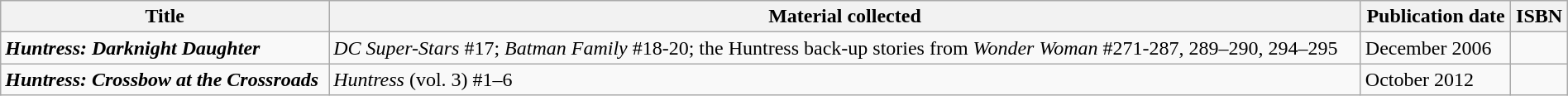<table class="wikitable" width="100%">
<tr>
<th>Title</th>
<th>Material collected</th>
<th>Publication date</th>
<th>ISBN</th>
</tr>
<tr>
<td><strong><em>Huntress: Darknight Daughter</em></strong></td>
<td><em>DC Super-Stars</em> #17;  <em>Batman Family</em> #18-20; the Huntress back-up stories from <em>Wonder Woman</em> #271-287, 289–290, 294–295</td>
<td>December 2006</td>
<td></td>
</tr>
<tr>
<td><strong><em>Huntress: Crossbow at the Crossroads</em></strong></td>
<td><em>Huntress</em> (vol. 3) #1–6</td>
<td>October 2012</td>
<td></td>
</tr>
</table>
